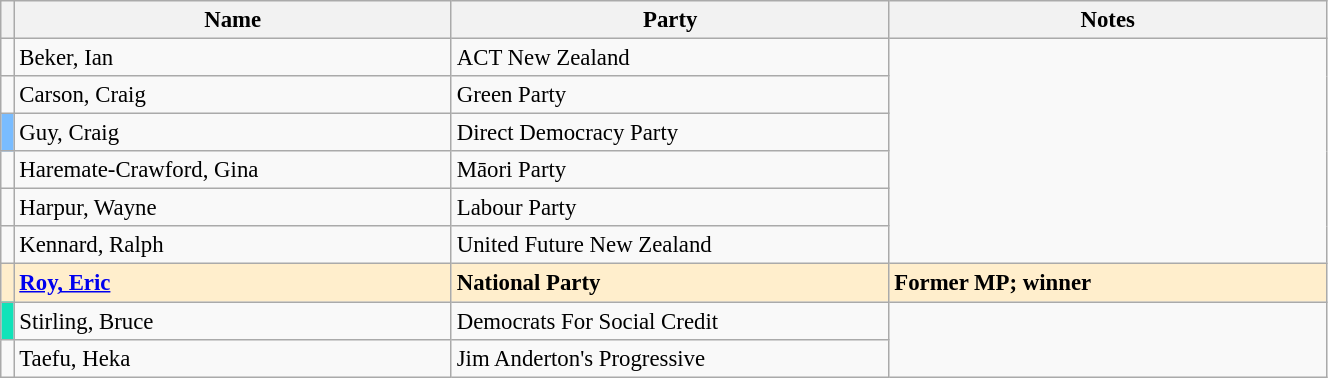<table class="wikitable" width="70%" style="font-size:95%;">
<tr>
<th width=1%></th>
<th width=33%>Name</th>
<th width=33%>Party</th>
<th width=33%>Notes</th>
</tr>
<tr -->
<td bgcolor=></td>
<td>Beker, Ian</td>
<td>ACT New Zealand</td>
</tr>
<tr -->
<td bgcolor=></td>
<td>Carson, Craig</td>
<td>Green Party</td>
</tr>
<tr -->
<td bgcolor=#79bcff></td>
<td>Guy, Craig</td>
<td>Direct Democracy Party</td>
</tr>
<tr -->
<td bgcolor=></td>
<td>Haremate-Crawford, Gina</td>
<td>Māori Party</td>
</tr>
<tr -->
<td bgcolor=></td>
<td>Harpur, Wayne</td>
<td>Labour Party</td>
</tr>
<tr -->
<td bgcolor=></td>
<td>Kennard, Ralph</td>
<td>United Future New Zealand</td>
</tr>
<tr ---- bgcolor=#FFEECC>
<td bgcolor=></td>
<td><strong><a href='#'>Roy, Eric</a></strong></td>
<td><strong>National Party</strong></td>
<td><strong>Former MP; winner</strong></td>
</tr>
<tr -->
<td bgcolor=#11e3b9></td>
<td>Stirling, Bruce</td>
<td>Democrats For Social Credit</td>
</tr>
<tr -->
<td bgcolor=></td>
<td>Taefu, Heka</td>
<td>Jim Anderton's Progressive</td>
</tr>
</table>
